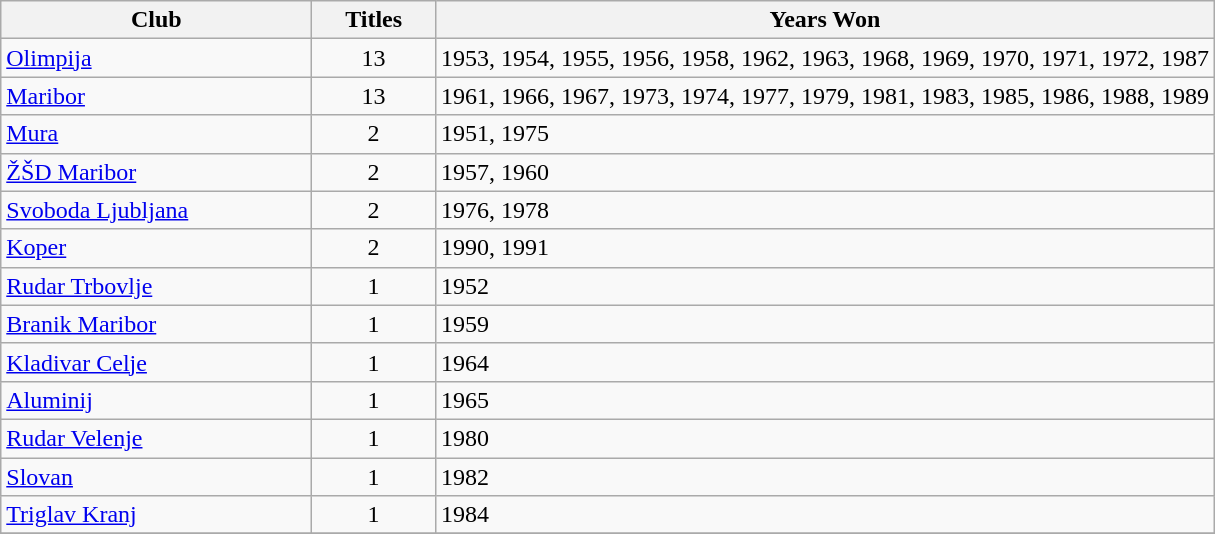<table class="wikitable">
<tr>
<th width=200>Club</th>
<th width=75>Titles</th>
<th>Years Won</th>
</tr>
<tr>
<td><a href='#'>Olimpija</a></td>
<td align=center>13</td>
<td>1953, 1954, 1955, 1956, 1958, 1962, 1963, 1968, 1969, 1970, 1971, 1972, 1987</td>
</tr>
<tr>
<td><a href='#'>Maribor</a></td>
<td align=center>13</td>
<td>1961, 1966, 1967, 1973, 1974, 1977, 1979, 1981, 1983, 1985, 1986, 1988, 1989</td>
</tr>
<tr>
<td><a href='#'>Mura</a></td>
<td align=center>2</td>
<td>1951, 1975</td>
</tr>
<tr>
<td><a href='#'>ŽŠD Maribor</a></td>
<td align=center>2</td>
<td>1957, 1960</td>
</tr>
<tr>
<td><a href='#'>Svoboda Ljubljana</a></td>
<td align=center>2</td>
<td>1976, 1978</td>
</tr>
<tr>
<td><a href='#'>Koper</a></td>
<td align=center>2</td>
<td>1990, 1991</td>
</tr>
<tr>
<td><a href='#'>Rudar Trbovlje</a></td>
<td align=center>1</td>
<td>1952</td>
</tr>
<tr>
<td><a href='#'>Branik Maribor</a></td>
<td align=center>1</td>
<td>1959</td>
</tr>
<tr>
<td><a href='#'>Kladivar Celje</a></td>
<td align=center>1</td>
<td>1964</td>
</tr>
<tr>
<td><a href='#'>Aluminij</a></td>
<td align=center>1</td>
<td>1965</td>
</tr>
<tr>
<td><a href='#'>Rudar Velenje</a></td>
<td align=center>1</td>
<td>1980</td>
</tr>
<tr>
<td><a href='#'>Slovan</a></td>
<td align=center>1</td>
<td>1982</td>
</tr>
<tr>
<td><a href='#'>Triglav Kranj</a></td>
<td align=center>1</td>
<td>1984</td>
</tr>
<tr>
</tr>
</table>
